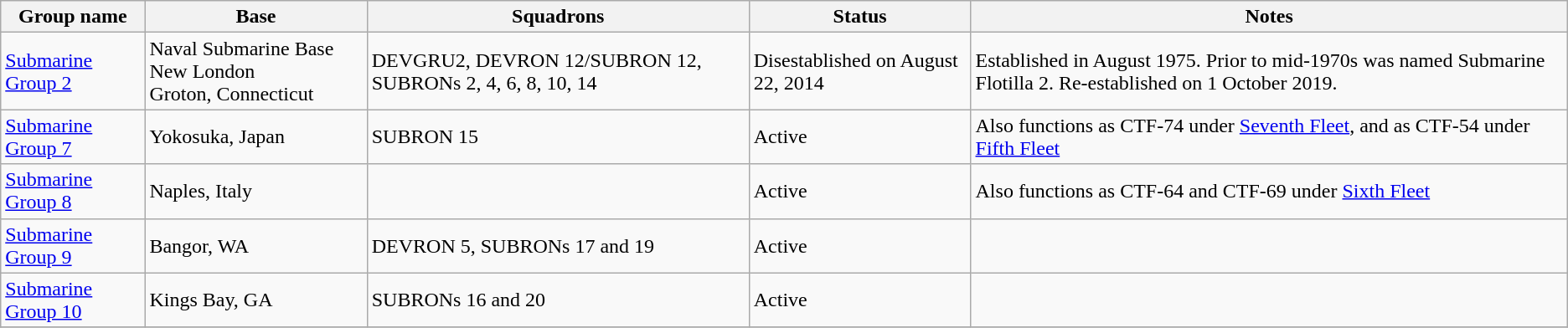<table class="wikitable">
<tr>
<th>Group name</th>
<th>Base</th>
<th>Squadrons</th>
<th>Status</th>
<th>Notes</th>
</tr>
<tr>
<td><a href='#'>Submarine Group 2</a></td>
<td>Naval Submarine Base New London<br>Groton, Connecticut</td>
<td>DEVGRU2, DEVRON 12/SUBRON 12, SUBRONs 2, 4, 6, 8, 10, 14</td>
<td>Disestablished on August 22, 2014</td>
<td>Established in August 1975.  Prior to mid-1970s was named Submarine Flotilla 2.  Re-established on 1 October 2019.</td>
</tr>
<tr>
<td><a href='#'>Submarine Group 7</a></td>
<td>Yokosuka, Japan</td>
<td>SUBRON 15</td>
<td>Active</td>
<td>Also functions as CTF-74 under <a href='#'>Seventh Fleet</a>, and as CTF-54 under <a href='#'>Fifth Fleet</a></td>
</tr>
<tr>
<td><a href='#'>Submarine Group 8</a></td>
<td>Naples, Italy</td>
<td></td>
<td>Active</td>
<td>Also functions as CTF-64 and CTF-69 under <a href='#'>Sixth Fleet</a></td>
</tr>
<tr>
<td><a href='#'>Submarine Group 9</a></td>
<td>Bangor, WA</td>
<td>DEVRON 5, SUBRONs 17 and 19</td>
<td>Active</td>
<td></td>
</tr>
<tr>
<td><a href='#'>Submarine Group 10</a></td>
<td>Kings Bay, GA</td>
<td>SUBRONs 16 and 20</td>
<td>Active</td>
<td></td>
</tr>
<tr>
</tr>
</table>
